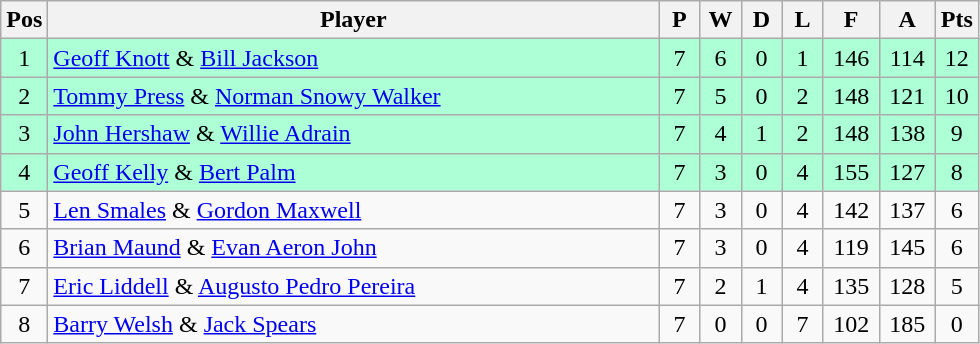<table class="wikitable" style="font-size: 100%">
<tr>
<th width=20>Pos</th>
<th width=400>Player</th>
<th width=20>P</th>
<th width=20>W</th>
<th width=20>D</th>
<th width=20>L</th>
<th width=30>F</th>
<th width=30>A</th>
<th width=20>Pts</th>
</tr>
<tr align=center style="background: #ADFFD6;">
<td>1</td>
<td align="left"> <a href='#'>Geoff Knott</a> & <a href='#'>Bill Jackson</a></td>
<td>7</td>
<td>6</td>
<td>0</td>
<td>1</td>
<td>146</td>
<td>114</td>
<td>12</td>
</tr>
<tr align=center style="background: #ADFFD6;">
<td>2</td>
<td align="left"> <a href='#'>Tommy Press</a> & <a href='#'>Norman Snowy Walker</a></td>
<td>7</td>
<td>5</td>
<td>0</td>
<td>2</td>
<td>148</td>
<td>121</td>
<td>10</td>
</tr>
<tr align=center style="background: #ADFFD6;">
<td>3</td>
<td align="left"> <a href='#'>John Hershaw</a> & <a href='#'>Willie Adrain</a></td>
<td>7</td>
<td>4</td>
<td>1</td>
<td>2</td>
<td>148</td>
<td>138</td>
<td>9</td>
</tr>
<tr align=center style="background: #ADFFD6;">
<td>4</td>
<td align="left"> <a href='#'>Geoff Kelly</a> & <a href='#'>Bert Palm</a></td>
<td>7</td>
<td>3</td>
<td>0</td>
<td>4</td>
<td>155</td>
<td>127</td>
<td>8</td>
</tr>
<tr align=center>
<td>5</td>
<td align="left"> <a href='#'>Len Smales</a> & <a href='#'>Gordon Maxwell</a></td>
<td>7</td>
<td>3</td>
<td>0</td>
<td>4</td>
<td>142</td>
<td>137</td>
<td>6</td>
</tr>
<tr align=center>
<td>6</td>
<td align="left"> <a href='#'>Brian Maund</a> & <a href='#'>Evan Aeron John</a></td>
<td>7</td>
<td>3</td>
<td>0</td>
<td>4</td>
<td>119</td>
<td>145</td>
<td>6</td>
</tr>
<tr align=center>
<td>7</td>
<td align="left"> <a href='#'>Eric Liddell</a> & <a href='#'>Augusto Pedro Pereira</a></td>
<td>7</td>
<td>2</td>
<td>1</td>
<td>4</td>
<td>135</td>
<td>128</td>
<td>5</td>
</tr>
<tr align=center>
<td>8</td>
<td align="left"> <a href='#'>Barry Welsh</a> & <a href='#'>Jack Spears</a></td>
<td>7</td>
<td>0</td>
<td>0</td>
<td>7</td>
<td>102</td>
<td>185</td>
<td>0</td>
</tr>
</table>
